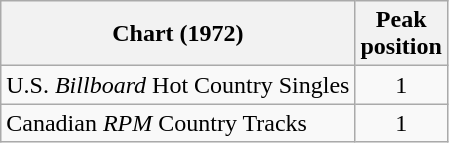<table class="wikitable sortable">
<tr>
<th>Chart (1972)</th>
<th>Peak<br>position</th>
</tr>
<tr>
<td>U.S. <em>Billboard</em> Hot Country Singles</td>
<td align="center">1</td>
</tr>
<tr>
<td>Canadian <em>RPM</em> Country Tracks</td>
<td align="center">1</td>
</tr>
</table>
